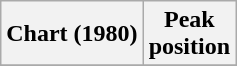<table class="wikitable">
<tr>
<th>Chart (1980)</th>
<th>Peak<br>position</th>
</tr>
<tr>
</tr>
</table>
